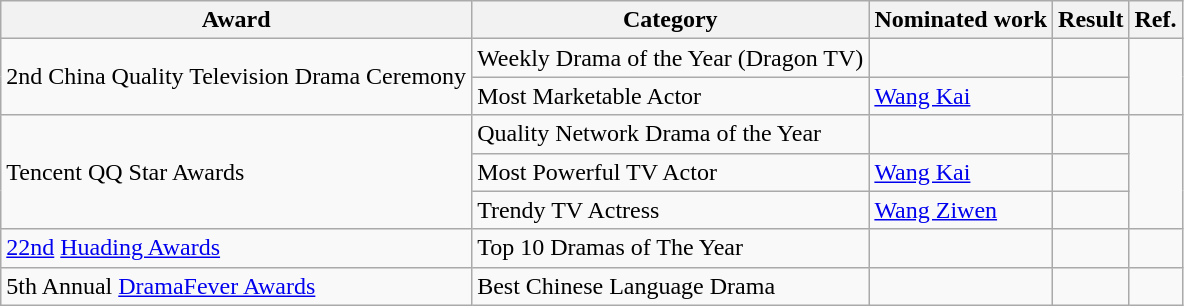<table class="wikitable">
<tr>
<th>Award</th>
<th>Category</th>
<th>Nominated work</th>
<th>Result</th>
<th>Ref.</th>
</tr>
<tr>
<td rowspan="2">2nd China Quality Television Drama Ceremony</td>
<td>Weekly Drama of the Year (Dragon TV)</td>
<td></td>
<td></td>
<td rowspan="2"></td>
</tr>
<tr>
<td>Most Marketable Actor</td>
<td><a href='#'>Wang Kai</a></td>
<td></td>
</tr>
<tr>
<td rowspan="3">Tencent QQ Star Awards</td>
<td>Quality Network Drama of the Year</td>
<td></td>
<td></td>
<td rowspan="3"></td>
</tr>
<tr>
<td>Most Powerful TV Actor</td>
<td><a href='#'>Wang Kai</a></td>
<td></td>
</tr>
<tr>
<td>Trendy TV Actress</td>
<td><a href='#'>Wang Ziwen</a></td>
<td></td>
</tr>
<tr>
<td><a href='#'>22nd</a> <a href='#'>Huading Awards</a></td>
<td>Top 10 Dramas of The Year</td>
<td></td>
<td></td>
<td></td>
</tr>
<tr>
<td>5th Annual <a href='#'>DramaFever Awards</a></td>
<td>Best Chinese Language Drama</td>
<td></td>
<td></td>
<td></td>
</tr>
</table>
